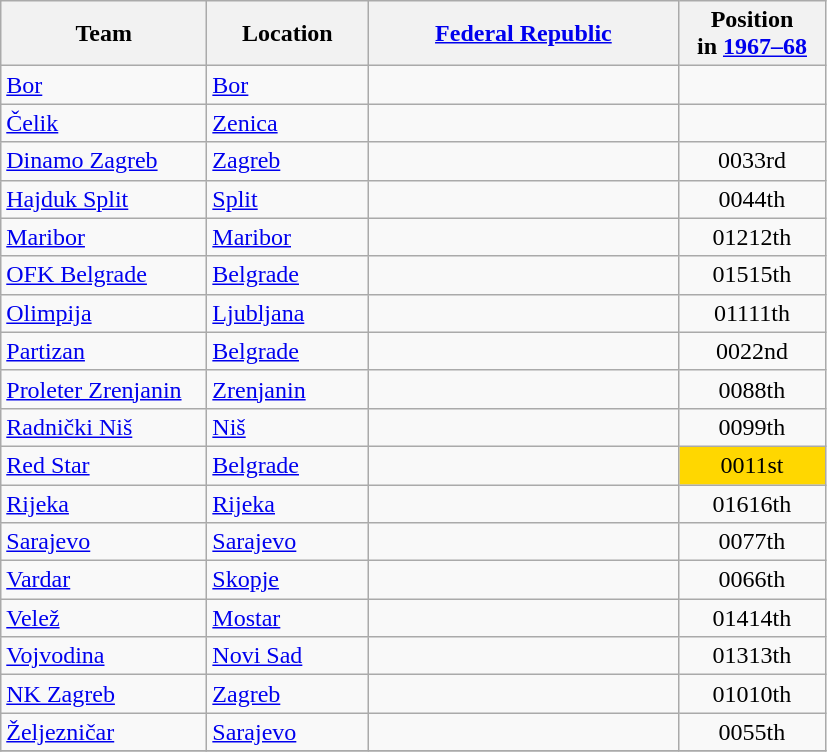<table class="wikitable sortable" style="text-align: left;">
<tr>
<th width="130">Team</th>
<th width="100">Location</th>
<th width="200"><a href='#'>Federal Republic</a></th>
<th width="90">Position<br>in <a href='#'>1967–68</a></th>
</tr>
<tr>
<td><a href='#'>Bor</a></td>
<td><a href='#'>Bor</a></td>
<td></td>
<td></td>
</tr>
<tr>
<td><a href='#'>Čelik</a></td>
<td><a href='#'>Zenica</a></td>
<td></td>
<td></td>
</tr>
<tr>
<td><a href='#'>Dinamo Zagreb</a></td>
<td><a href='#'>Zagreb</a></td>
<td></td>
<td style="text-align:center;"><span>003</span>3rd</td>
</tr>
<tr>
<td><a href='#'>Hajduk Split</a></td>
<td><a href='#'>Split</a></td>
<td></td>
<td style="text-align:center;"><span>004</span>4th</td>
</tr>
<tr>
<td><a href='#'>Maribor</a></td>
<td><a href='#'>Maribor</a></td>
<td></td>
<td style="text-align:center;"><span>012</span>12th</td>
</tr>
<tr>
<td><a href='#'>OFK Belgrade</a></td>
<td><a href='#'>Belgrade</a></td>
<td></td>
<td style="text-align:center;"><span>015</span>15th</td>
</tr>
<tr>
<td><a href='#'>Olimpija</a></td>
<td><a href='#'>Ljubljana</a></td>
<td></td>
<td style="text-align:center;"><span>011</span>11th</td>
</tr>
<tr>
<td><a href='#'>Partizan</a></td>
<td><a href='#'>Belgrade</a></td>
<td></td>
<td style="text-align:center;"><span>002</span>2nd</td>
</tr>
<tr>
<td><a href='#'>Proleter Zrenjanin</a></td>
<td><a href='#'>Zrenjanin</a></td>
<td></td>
<td style="text-align:center;"><span>008</span>8th</td>
</tr>
<tr>
<td><a href='#'>Radnički Niš</a></td>
<td><a href='#'>Niš</a></td>
<td></td>
<td style="text-align:center;"><span>009</span>9th</td>
</tr>
<tr>
<td><a href='#'>Red Star</a></td>
<td><a href='#'>Belgrade</a></td>
<td></td>
<td style="text-align:center;" bgcolor="gold"><span>001</span>1st</td>
</tr>
<tr>
<td><a href='#'>Rijeka</a></td>
<td><a href='#'>Rijeka</a></td>
<td></td>
<td style="text-align:center;"><span>016</span>16th</td>
</tr>
<tr>
<td><a href='#'>Sarajevo</a></td>
<td><a href='#'>Sarajevo</a></td>
<td></td>
<td style="text-align:center;"><span>007</span>7th</td>
</tr>
<tr>
<td><a href='#'>Vardar</a></td>
<td><a href='#'>Skopje</a></td>
<td></td>
<td style="text-align:center;"><span>006</span>6th</td>
</tr>
<tr>
<td><a href='#'>Velež</a></td>
<td><a href='#'>Mostar</a></td>
<td></td>
<td style="text-align:center;"><span>014</span>14th</td>
</tr>
<tr>
<td><a href='#'>Vojvodina</a></td>
<td><a href='#'>Novi Sad</a></td>
<td></td>
<td style="text-align:center;"><span>013</span>13th</td>
</tr>
<tr>
<td><a href='#'>NK Zagreb</a></td>
<td><a href='#'>Zagreb</a></td>
<td></td>
<td style="text-align:center;"><span>010</span>10th</td>
</tr>
<tr>
<td><a href='#'>Željezničar</a></td>
<td><a href='#'>Sarajevo</a></td>
<td></td>
<td style="text-align:center;"><span>005</span>5th</td>
</tr>
<tr>
</tr>
</table>
